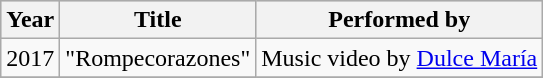<table class="wikitable sortable">
<tr style="background:#ccc;">
<th>Year</th>
<th>Title</th>
<th>Performed by</th>
</tr>
<tr>
<td>2017</td>
<td>"Rompecorazones"</td>
<td>Music video by <a href='#'>Dulce María</a></td>
</tr>
<tr>
</tr>
</table>
